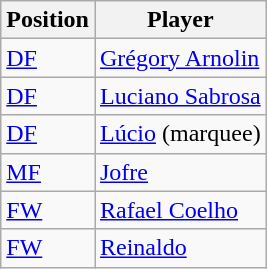<table class="wikitable sortable">
<tr>
<th>Position</th>
<th>Player</th>
</tr>
<tr>
<td><a href='#'>DF</a></td>
<td> <a href='#'>Grégory Arnolin</a></td>
</tr>
<tr>
<td><a href='#'>DF</a></td>
<td> <a href='#'>Luciano Sabrosa</a></td>
</tr>
<tr>
<td><a href='#'>DF</a></td>
<td> <a href='#'>Lúcio</a> (marquee)</td>
</tr>
<tr>
<td><a href='#'>MF</a></td>
<td> <a href='#'>Jofre</a></td>
</tr>
<tr>
<td><a href='#'>FW</a></td>
<td> <a href='#'>Rafael Coelho</a></td>
</tr>
<tr>
<td><a href='#'>FW</a></td>
<td> <a href='#'>Reinaldo</a></td>
</tr>
</table>
